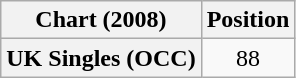<table class="wikitable plainrowheaders">
<tr>
<th scope="col">Chart (2008)</th>
<th scope="col">Position</th>
</tr>
<tr>
<th scope="row">UK Singles (OCC)</th>
<td align="center">88</td>
</tr>
</table>
